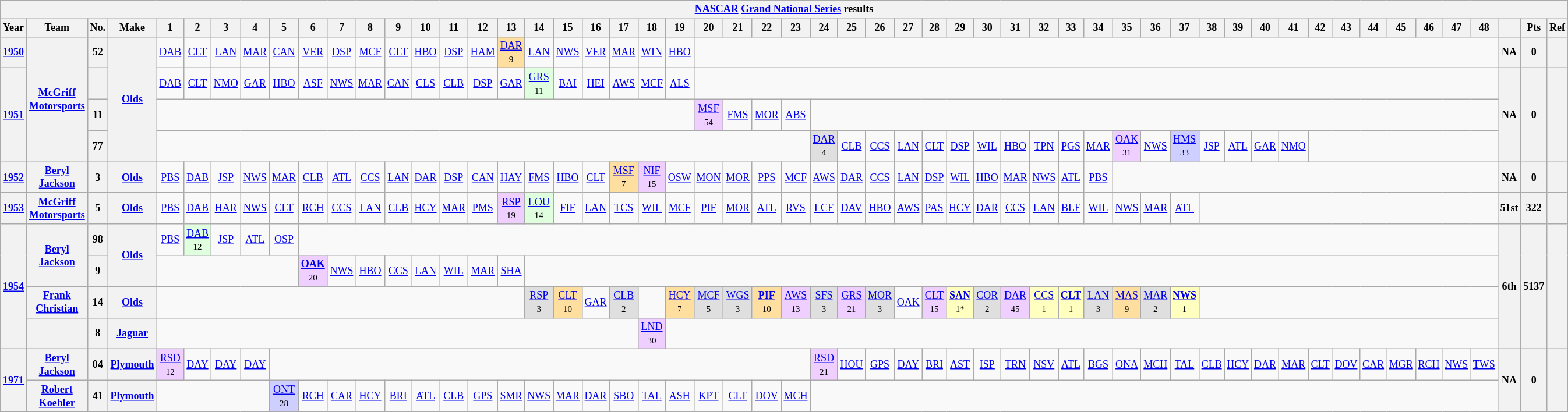<table class="wikitable" style="text-align:center; font-size:75%">
<tr>
<th colspan=69><a href='#'>NASCAR</a> <a href='#'>Grand National Series</a> results</th>
</tr>
<tr>
<th>Year</th>
<th>Team</th>
<th>No.</th>
<th>Make</th>
<th>1</th>
<th>2</th>
<th>3</th>
<th>4</th>
<th>5</th>
<th>6</th>
<th>7</th>
<th>8</th>
<th>9</th>
<th>10</th>
<th>11</th>
<th>12</th>
<th>13</th>
<th>14</th>
<th>15</th>
<th>16</th>
<th>17</th>
<th>18</th>
<th>19</th>
<th>20</th>
<th>21</th>
<th>22</th>
<th>23</th>
<th>24</th>
<th>25</th>
<th>26</th>
<th>27</th>
<th>28</th>
<th>29</th>
<th>30</th>
<th>31</th>
<th>32</th>
<th>33</th>
<th>34</th>
<th>35</th>
<th>36</th>
<th>37</th>
<th>38</th>
<th>39</th>
<th>40</th>
<th>41</th>
<th>42</th>
<th>43</th>
<th>44</th>
<th>45</th>
<th>46</th>
<th>47</th>
<th>48</th>
<th></th>
<th>Pts</th>
<th>Ref</th>
</tr>
<tr>
<th><a href='#'>1950</a></th>
<th rowspan=4><a href='#'>McGriff Motorsports</a></th>
<th>52</th>
<th rowspan=4><a href='#'>Olds</a></th>
<td><a href='#'>DAB</a></td>
<td><a href='#'>CLT</a></td>
<td><a href='#'>LAN</a></td>
<td><a href='#'>MAR</a></td>
<td><a href='#'>CAN</a></td>
<td><a href='#'>VER</a></td>
<td><a href='#'>DSP</a></td>
<td><a href='#'>MCF</a></td>
<td><a href='#'>CLT</a></td>
<td><a href='#'>HBO</a></td>
<td><a href='#'>DSP</a></td>
<td><a href='#'>HAM</a></td>
<td style="background:#FFDF9F;"><a href='#'>DAR</a><br><small>9</small></td>
<td><a href='#'>LAN</a></td>
<td><a href='#'>NWS</a></td>
<td><a href='#'>VER</a></td>
<td><a href='#'>MAR</a></td>
<td><a href='#'>WIN</a></td>
<td><a href='#'>HBO</a></td>
<td colspan=29></td>
<th>NA</th>
<th>0</th>
<th></th>
</tr>
<tr>
<th rowspan=3><a href='#'>1951</a></th>
<th></th>
<td><a href='#'>DAB</a></td>
<td><a href='#'>CLT</a></td>
<td><a href='#'>NMO</a></td>
<td><a href='#'>GAR</a></td>
<td><a href='#'>HBO</a></td>
<td><a href='#'>ASF</a></td>
<td><a href='#'>NWS</a></td>
<td><a href='#'>MAR</a></td>
<td><a href='#'>CAN</a></td>
<td><a href='#'>CLS</a></td>
<td><a href='#'>CLB</a></td>
<td><a href='#'>DSP</a></td>
<td><a href='#'>GAR</a></td>
<td style="background:#DFFFDF;"><a href='#'>GRS</a><br><small>11</small></td>
<td><a href='#'>BAI</a></td>
<td><a href='#'>HEI</a></td>
<td><a href='#'>AWS</a></td>
<td><a href='#'>MCF</a></td>
<td><a href='#'>ALS</a></td>
<td colspan=29></td>
<th rowspan=3>NA</th>
<th rowspan=3>0</th>
<th rowspan=3></th>
</tr>
<tr>
<th>11</th>
<td colspan=19></td>
<td style="background:#EFCFFF;"><a href='#'>MSF</a><br><small>54</small></td>
<td><a href='#'>FMS</a></td>
<td><a href='#'>MOR</a></td>
<td><a href='#'>ABS</a></td>
<td colspan=25></td>
</tr>
<tr>
<th>77</th>
<td colspan=23></td>
<td style="background:#DFDFDF;"><a href='#'>DAR</a><br><small>4</small></td>
<td><a href='#'>CLB</a></td>
<td><a href='#'>CCS</a></td>
<td><a href='#'>LAN</a></td>
<td><a href='#'>CLT</a></td>
<td><a href='#'>DSP</a></td>
<td><a href='#'>WIL</a></td>
<td><a href='#'>HBO</a></td>
<td><a href='#'>TPN</a></td>
<td><a href='#'>PGS</a></td>
<td><a href='#'>MAR</a></td>
<td style="background:#EFCFFF;"><a href='#'>OAK</a><br><small>31</small></td>
<td><a href='#'>NWS</a></td>
<td style="background:#CFCFFF;"><a href='#'>HMS</a><br><small>33</small></td>
<td><a href='#'>JSP</a></td>
<td><a href='#'>ATL</a></td>
<td><a href='#'>GAR</a></td>
<td><a href='#'>NMO</a></td>
<td colspan=7></td>
</tr>
<tr>
<th><a href='#'>1952</a></th>
<th><a href='#'>Beryl Jackson</a></th>
<th>3</th>
<th><a href='#'>Olds</a></th>
<td><a href='#'>PBS</a></td>
<td><a href='#'>DAB</a></td>
<td><a href='#'>JSP</a></td>
<td><a href='#'>NWS</a></td>
<td><a href='#'>MAR</a></td>
<td><a href='#'>CLB</a></td>
<td><a href='#'>ATL</a></td>
<td><a href='#'>CCS</a></td>
<td><a href='#'>LAN</a></td>
<td><a href='#'>DAR</a></td>
<td><a href='#'>DSP</a></td>
<td><a href='#'>CAN</a></td>
<td><a href='#'>HAY</a></td>
<td><a href='#'>FMS</a></td>
<td><a href='#'>HBO</a></td>
<td><a href='#'>CLT</a></td>
<td style="background:#FFDF9F;"><a href='#'>MSF</a><br><small>7</small></td>
<td style="background:#EFCFFF;"><a href='#'>NIF</a><br><small>15</small></td>
<td><a href='#'>OSW</a></td>
<td><a href='#'>MON</a></td>
<td><a href='#'>MOR</a></td>
<td><a href='#'>PPS</a></td>
<td><a href='#'>MCF</a></td>
<td><a href='#'>AWS</a></td>
<td><a href='#'>DAR</a></td>
<td><a href='#'>CCS</a></td>
<td><a href='#'>LAN</a></td>
<td><a href='#'>DSP</a></td>
<td><a href='#'>WIL</a></td>
<td><a href='#'>HBO</a></td>
<td><a href='#'>MAR</a></td>
<td><a href='#'>NWS</a></td>
<td><a href='#'>ATL</a></td>
<td><a href='#'>PBS</a></td>
<td colspan=14></td>
<th>NA</th>
<th>0</th>
<th></th>
</tr>
<tr>
<th><a href='#'>1953</a></th>
<th><a href='#'>McGriff Motorsports</a></th>
<th>5</th>
<th><a href='#'>Olds</a></th>
<td><a href='#'>PBS</a></td>
<td><a href='#'>DAB</a></td>
<td><a href='#'>HAR</a></td>
<td><a href='#'>NWS</a></td>
<td><a href='#'>CLT</a></td>
<td><a href='#'>RCH</a></td>
<td><a href='#'>CCS</a></td>
<td><a href='#'>LAN</a></td>
<td><a href='#'>CLB</a></td>
<td><a href='#'>HCY</a></td>
<td><a href='#'>MAR</a></td>
<td><a href='#'>PMS</a></td>
<td style="background:#EFCFFF;"><a href='#'>RSP</a><br><small>19</small></td>
<td style="background:#DFFFDF;"><a href='#'>LOU</a><br><small>14</small></td>
<td><a href='#'>FIF</a></td>
<td><a href='#'>LAN</a></td>
<td><a href='#'>TCS</a></td>
<td><a href='#'>WIL</a></td>
<td><a href='#'>MCF</a></td>
<td><a href='#'>PIF</a></td>
<td><a href='#'>MOR</a></td>
<td><a href='#'>ATL</a></td>
<td><a href='#'>RVS</a></td>
<td><a href='#'>LCF</a></td>
<td><a href='#'>DAV</a></td>
<td><a href='#'>HBO</a></td>
<td><a href='#'>AWS</a></td>
<td><a href='#'>PAS</a></td>
<td><a href='#'>HCY</a></td>
<td><a href='#'>DAR</a></td>
<td><a href='#'>CCS</a></td>
<td><a href='#'>LAN</a></td>
<td><a href='#'>BLF</a></td>
<td><a href='#'>WIL</a></td>
<td><a href='#'>NWS</a></td>
<td><a href='#'>MAR</a></td>
<td><a href='#'>ATL</a></td>
<td colspan=11></td>
<th>51st</th>
<th>322</th>
<th></th>
</tr>
<tr>
<th rowspan=4><a href='#'>1954</a></th>
<th rowspan=2><a href='#'>Beryl Jackson</a></th>
<th>98</th>
<th rowspan=2><a href='#'>Olds</a></th>
<td><a href='#'>PBS</a></td>
<td style="background:#DFFFDF;"><a href='#'>DAB</a><br><small>12</small></td>
<td><a href='#'>JSP</a></td>
<td><a href='#'>ATL</a></td>
<td><a href='#'>OSP</a></td>
<td colspan=43></td>
<th rowspan=4>6th</th>
<th rowspan=4>5137</th>
<th rowspan=4></th>
</tr>
<tr>
<th>9</th>
<td colspan=5></td>
<td style="background:#EFCFFF;"><strong><a href='#'>OAK</a></strong><br><small>20</small></td>
<td><a href='#'>NWS</a></td>
<td><a href='#'>HBO</a></td>
<td><a href='#'>CCS</a></td>
<td><a href='#'>LAN</a></td>
<td><a href='#'>WIL</a></td>
<td><a href='#'>MAR</a></td>
<td><a href='#'>SHA</a></td>
<td colspan=35></td>
</tr>
<tr>
<th><a href='#'>Frank Christian</a></th>
<th>14</th>
<th><a href='#'>Olds</a></th>
<td colspan=13></td>
<td style="background:#DFDFDF;"><a href='#'>RSP</a><br><small>3</small></td>
<td style="background:#FFDF9F;"><a href='#'>CLT</a><br><small>10</small></td>
<td><a href='#'>GAR</a></td>
<td style="background:#DFDFDF;"><a href='#'>CLB</a><br><small>2</small></td>
<td></td>
<td style="background:#FFDF9F;"><a href='#'>HCY</a><br><small>7</small></td>
<td style="background:#DFDFDF;"><a href='#'>MCF</a><br><small>5</small></td>
<td style="background:#DFDFDF;"><a href='#'>WGS</a><br><small>3</small></td>
<td style="background:#FFDF9F;"><strong><a href='#'>PIF</a></strong><br><small>10</small></td>
<td style="background:#EFCFFF;"><a href='#'>AWS</a><br><small>13</small></td>
<td style="background:#DFDFDF;"><a href='#'>SFS</a><br><small>3</small></td>
<td style="background:#EFCFFF;"><a href='#'>GRS</a><br><small>21</small></td>
<td style="background:#DFDFDF;"><a href='#'>MOR</a><br><small>3</small></td>
<td><a href='#'>OAK</a></td>
<td style="background:#EFCFFF;"><a href='#'>CLT</a><br><small>15</small></td>
<td style="background:#FFFFBF;"><strong><a href='#'>SAN</a></strong><br><small>1*</small></td>
<td style="background:#DFDFDF;"><a href='#'>COR</a><br><small>2</small></td>
<td style="background:#EFCFFF;"><a href='#'>DAR</a><br><small>45</small></td>
<td style="background:#FFFFBF;"><a href='#'>CCS</a><br><small>1</small></td>
<td style="background:#FFFFBF;"><strong><a href='#'>CLT</a></strong><br><small>1</small></td>
<td style="background:#DFDFDF;"><a href='#'>LAN</a><br><small>3</small></td>
<td style="background:#FFDF9F;"><a href='#'>MAS</a><br><small>9</small></td>
<td style="background:#DFDFDF;"><a href='#'>MAR</a><br><small>2</small></td>
<td style="background:#FFFFBF;"><strong><a href='#'>NWS</a></strong><br><small>1</small></td>
<td colspan=11></td>
</tr>
<tr>
<th></th>
<th>8</th>
<th><a href='#'>Jaguar</a></th>
<td colspan=17></td>
<td style="background:#EFCFFF;"><a href='#'>LND</a><br><small>30</small></td>
<td colspan=30></td>
</tr>
<tr>
<th rowspan=2><a href='#'>1971</a></th>
<th><a href='#'>Beryl Jackson</a></th>
<th>04</th>
<th><a href='#'>Plymouth</a></th>
<td style="background:#EFCFFF;"><a href='#'>RSD</a><br><small>12</small></td>
<td><a href='#'>DAY</a></td>
<td><a href='#'>DAY</a></td>
<td><a href='#'>DAY</a></td>
<td colspan=19></td>
<td style="background:#EFCFFF;"><a href='#'>RSD</a><br><small>21</small></td>
<td><a href='#'>HOU</a></td>
<td><a href='#'>GPS</a></td>
<td><a href='#'>DAY</a></td>
<td><a href='#'>BRI</a></td>
<td><a href='#'>AST</a></td>
<td><a href='#'>ISP</a></td>
<td><a href='#'>TRN</a></td>
<td><a href='#'>NSV</a></td>
<td><a href='#'>ATL</a></td>
<td><a href='#'>BGS</a></td>
<td><a href='#'>ONA</a></td>
<td><a href='#'>MCH</a></td>
<td><a href='#'>TAL</a></td>
<td><a href='#'>CLB</a></td>
<td><a href='#'>HCY</a></td>
<td><a href='#'>DAR</a></td>
<td><a href='#'>MAR</a></td>
<td><a href='#'>CLT</a></td>
<td><a href='#'>DOV</a></td>
<td><a href='#'>CAR</a></td>
<td><a href='#'>MGR</a></td>
<td><a href='#'>RCH</a></td>
<td><a href='#'>NWS</a></td>
<td><a href='#'>TWS</a></td>
<th rowspan=2>NA</th>
<th rowspan=2>0</th>
<th rowspan=2></th>
</tr>
<tr>
<th><a href='#'>Robert Koehler</a></th>
<th>41</th>
<th><a href='#'>Plymouth</a></th>
<td colspan=4></td>
<td style="background:#CFCFFF;"><a href='#'>ONT</a><br><small>28</small></td>
<td><a href='#'>RCH</a></td>
<td><a href='#'>CAR</a></td>
<td><a href='#'>HCY</a></td>
<td><a href='#'>BRI</a></td>
<td><a href='#'>ATL</a></td>
<td><a href='#'>CLB</a></td>
<td><a href='#'>GPS</a></td>
<td><a href='#'>SMR</a></td>
<td><a href='#'>NWS</a></td>
<td><a href='#'>MAR</a></td>
<td><a href='#'>DAR</a></td>
<td><a href='#'>SBO</a></td>
<td><a href='#'>TAL</a></td>
<td><a href='#'>ASH</a></td>
<td><a href='#'>KPT</a></td>
<td><a href='#'>CLT</a></td>
<td><a href='#'>DOV</a></td>
<td><a href='#'>MCH</a></td>
<td colspan=25></td>
</tr>
</table>
